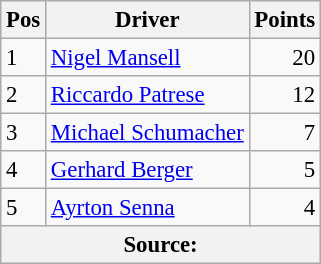<table class="wikitable" style="font-size: 95%;">
<tr>
<th>Pos</th>
<th>Driver</th>
<th>Points</th>
</tr>
<tr>
<td>1</td>
<td> <a href='#'>Nigel Mansell</a></td>
<td align="right">20</td>
</tr>
<tr>
<td>2</td>
<td> <a href='#'>Riccardo Patrese</a></td>
<td align="right">12</td>
</tr>
<tr>
<td>3</td>
<td> <a href='#'>Michael Schumacher</a></td>
<td align="right">7</td>
</tr>
<tr>
<td>4</td>
<td> <a href='#'>Gerhard Berger</a></td>
<td align="right">5</td>
</tr>
<tr>
<td>5</td>
<td> <a href='#'>Ayrton Senna</a></td>
<td align="right">4</td>
</tr>
<tr>
<th colspan=4>Source: </th>
</tr>
</table>
